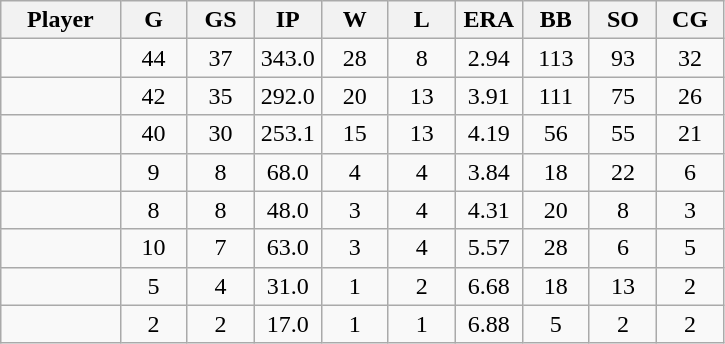<table class="wikitable sortable">
<tr>
<th bgcolor="#DDDDFF" width="16%">Player</th>
<th bgcolor="#DDDDFF" width="9%">G</th>
<th bgcolor="#DDDDFF" width="9%">GS</th>
<th bgcolor="#DDDDFF" width="9%">IP</th>
<th bgcolor="#DDDDFF" width="9%">W</th>
<th bgcolor="#DDDDFF" width="9%">L</th>
<th bgcolor="#DDDDFF" width="9%">ERA</th>
<th bgcolor="#DDDDFF" width="9%">BB</th>
<th bgcolor="#DDDDFF" width="9%">SO</th>
<th bgcolor="#DDDDFF" width="9%">CG</th>
</tr>
<tr align="center">
<td></td>
<td>44</td>
<td>37</td>
<td>343.0</td>
<td>28</td>
<td>8</td>
<td>2.94</td>
<td>113</td>
<td>93</td>
<td>32</td>
</tr>
<tr align="center">
<td></td>
<td>42</td>
<td>35</td>
<td>292.0</td>
<td>20</td>
<td>13</td>
<td>3.91</td>
<td>111</td>
<td>75</td>
<td>26</td>
</tr>
<tr align="center">
<td></td>
<td>40</td>
<td>30</td>
<td>253.1</td>
<td>15</td>
<td>13</td>
<td>4.19</td>
<td>56</td>
<td>55</td>
<td>21</td>
</tr>
<tr align="center">
<td></td>
<td>9</td>
<td>8</td>
<td>68.0</td>
<td>4</td>
<td>4</td>
<td>3.84</td>
<td>18</td>
<td>22</td>
<td>6</td>
</tr>
<tr align="center">
<td></td>
<td>8</td>
<td>8</td>
<td>48.0</td>
<td>3</td>
<td>4</td>
<td>4.31</td>
<td>20</td>
<td>8</td>
<td>3</td>
</tr>
<tr align="center">
<td></td>
<td>10</td>
<td>7</td>
<td>63.0</td>
<td>3</td>
<td>4</td>
<td>5.57</td>
<td>28</td>
<td>6</td>
<td>5</td>
</tr>
<tr align="center">
<td></td>
<td>5</td>
<td>4</td>
<td>31.0</td>
<td>1</td>
<td>2</td>
<td>6.68</td>
<td>18</td>
<td>13</td>
<td>2</td>
</tr>
<tr align="center">
<td></td>
<td>2</td>
<td>2</td>
<td>17.0</td>
<td>1</td>
<td>1</td>
<td>6.88</td>
<td>5</td>
<td>2</td>
<td>2</td>
</tr>
</table>
